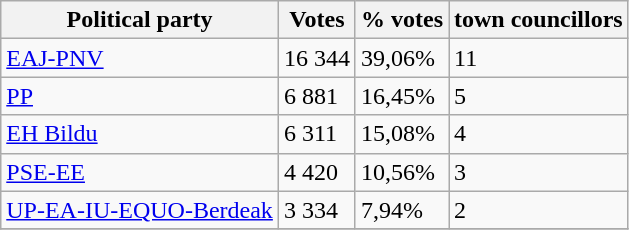<table class="wikitable">
<tr>
<th>Political party</th>
<th>Votes</th>
<th>% votes</th>
<th>town councillors</th>
</tr>
<tr>
<td><a href='#'>EAJ-PNV</a></td>
<td>16 344</td>
<td>39,06%</td>
<td>11</td>
</tr>
<tr>
<td><a href='#'>PP</a></td>
<td>6 881</td>
<td>16,45%</td>
<td>5</td>
</tr>
<tr>
<td><a href='#'>EH Bildu</a></td>
<td>6 311</td>
<td>15,08%</td>
<td>4</td>
</tr>
<tr>
<td><a href='#'>PSE-EE</a></td>
<td>4 420</td>
<td>10,56%</td>
<td>3</td>
</tr>
<tr>
<td><a href='#'>UP-EA-IU-EQUO-Berdeak</a></td>
<td>3 334</td>
<td>7,94%</td>
<td>2</td>
</tr>
<tr>
</tr>
</table>
